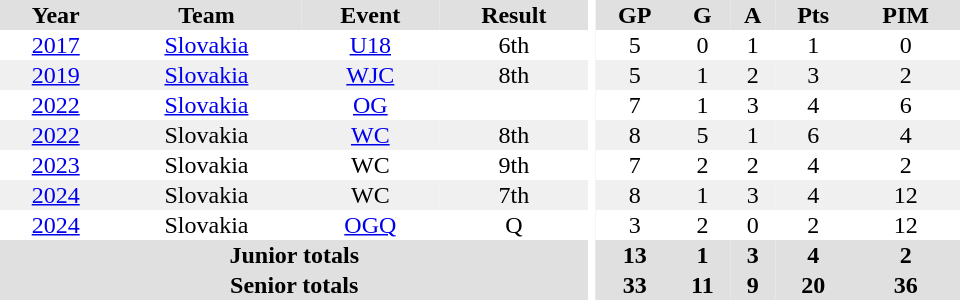<table border="0" cellpadding="1" cellspacing="0" ID="Table3" style="text-align:center; width:40em;">
<tr bgcolor="#e0e0e0">
<th>Year</th>
<th>Team</th>
<th>Event</th>
<th>Result</th>
<th rowspan="98" bgcolor="#ffffff"></th>
<th>GP</th>
<th>G</th>
<th>A</th>
<th>Pts</th>
<th>PIM</th>
</tr>
<tr>
<td><a href='#'>2017</a></td>
<td><a href='#'>Slovakia</a></td>
<td><a href='#'>U18</a></td>
<td>6th</td>
<td>5</td>
<td>0</td>
<td>1</td>
<td>1</td>
<td>0</td>
</tr>
<tr bgcolor="#f0f0f0">
<td><a href='#'>2019</a></td>
<td><a href='#'>Slovakia</a></td>
<td><a href='#'>WJC</a></td>
<td>8th</td>
<td>5</td>
<td>1</td>
<td>2</td>
<td>3</td>
<td>2</td>
</tr>
<tr>
<td><a href='#'>2022</a></td>
<td><a href='#'>Slovakia</a></td>
<td><a href='#'>OG</a></td>
<td></td>
<td>7</td>
<td>1</td>
<td>3</td>
<td>4</td>
<td>6</td>
</tr>
<tr bgcolor="#f0f0f0">
<td><a href='#'>2022</a></td>
<td>Slovakia</td>
<td><a href='#'>WC</a></td>
<td>8th</td>
<td>8</td>
<td>5</td>
<td>1</td>
<td>6</td>
<td>4</td>
</tr>
<tr>
<td><a href='#'>2023</a></td>
<td>Slovakia</td>
<td>WC</td>
<td>9th</td>
<td>7</td>
<td>2</td>
<td>2</td>
<td>4</td>
<td>2</td>
</tr>
<tr bgcolor="#f0f0f0">
<td><a href='#'>2024</a></td>
<td>Slovakia</td>
<td>WC</td>
<td>7th</td>
<td>8</td>
<td>1</td>
<td>3</td>
<td>4</td>
<td>12</td>
</tr>
<tr>
<td><a href='#'>2024</a></td>
<td>Slovakia</td>
<td><a href='#'>OGQ</a></td>
<td>Q</td>
<td>3</td>
<td>2</td>
<td>0</td>
<td>2</td>
<td>12</td>
</tr>
<tr bgcolor="#e0e0e0">
<th colspan="4">Junior totals</th>
<th>13</th>
<th>1</th>
<th>3</th>
<th>4</th>
<th>2</th>
</tr>
<tr bgcolor="#e0e0e0">
<th colspan="4">Senior totals</th>
<th>33</th>
<th>11</th>
<th>9</th>
<th>20</th>
<th>36</th>
</tr>
</table>
